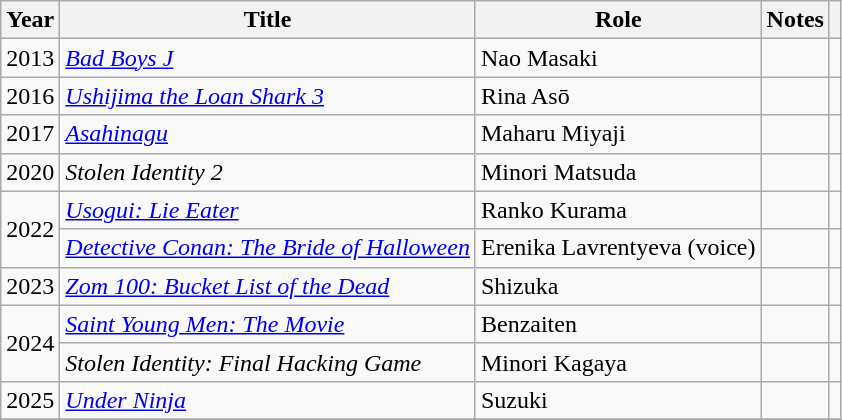<table class="wikitable">
<tr>
<th>Year</th>
<th>Title</th>
<th>Role</th>
<th>Notes</th>
<th></th>
</tr>
<tr>
<td>2013</td>
<td><em><a href='#'>Bad Boys J</a></em></td>
<td>Nao Masaki</td>
<td></td>
<td></td>
</tr>
<tr>
<td>2016</td>
<td><em><a href='#'>Ushijima the Loan Shark 3</a></em></td>
<td>Rina Asō</td>
<td></td>
<td></td>
</tr>
<tr>
<td>2017</td>
<td><em><a href='#'>Asahinagu</a></em></td>
<td>Maharu Miyaji</td>
<td></td>
<td></td>
</tr>
<tr>
<td>2020</td>
<td><em>Stolen Identity 2</em></td>
<td>Minori Matsuda</td>
<td></td>
<td></td>
</tr>
<tr>
<td rowspan=2>2022</td>
<td><em><a href='#'>Usogui: Lie Eater</a></em></td>
<td>Ranko Kurama</td>
<td></td>
<td></td>
</tr>
<tr>
<td><em><a href='#'>Detective Conan: The Bride of Halloween</a></em></td>
<td>Erenika Lavrentyeva (voice)</td>
<td></td>
<td></td>
</tr>
<tr>
<td>2023</td>
<td><em><a href='#'>Zom 100: Bucket List of the Dead</a></em></td>
<td>Shizuka</td>
<td></td>
<td></td>
</tr>
<tr>
<td rowspan=2>2024</td>
<td><em><a href='#'>Saint Young Men: The Movie</a></em></td>
<td>Benzaiten</td>
<td></td>
<td></td>
</tr>
<tr>
<td><em>Stolen Identity: Final Hacking Game</em></td>
<td>Minori Kagaya</td>
<td></td>
<td></td>
</tr>
<tr>
<td>2025</td>
<td><em><a href='#'>Under Ninja</a></em></td>
<td>Suzuki</td>
<td></td>
<td></td>
</tr>
<tr>
</tr>
</table>
